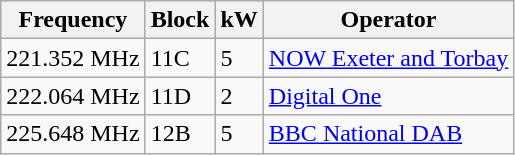<table class="wikitable sortable">
<tr>
<th>Frequency</th>
<th>Block</th>
<th>kW</th>
<th>Operator</th>
</tr>
<tr>
<td>221.352 MHz</td>
<td>11C</td>
<td>5</td>
<td><a href='#'>NOW Exeter and Torbay</a></td>
</tr>
<tr>
<td>222.064 MHz</td>
<td>11D</td>
<td>2</td>
<td><a href='#'>Digital One</a></td>
</tr>
<tr>
<td>225.648 MHz</td>
<td>12B</td>
<td>5</td>
<td><a href='#'>BBC National DAB</a></td>
</tr>
</table>
